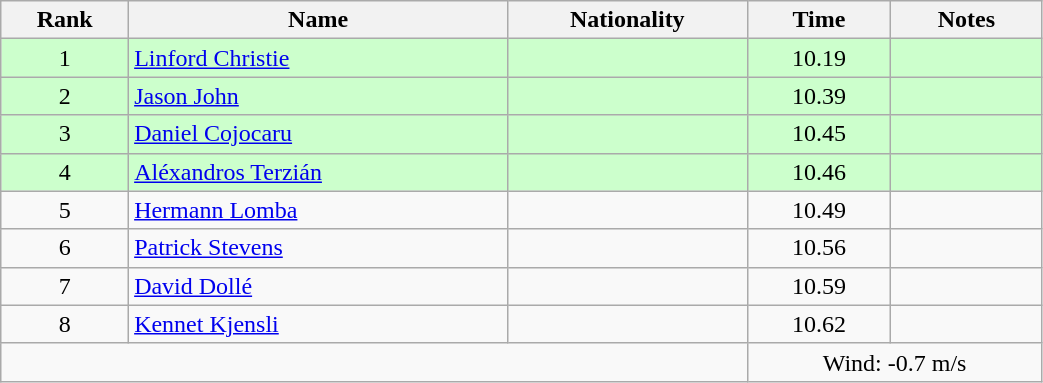<table class="wikitable sortable" style="text-align:center;width: 55%">
<tr>
<th>Rank</th>
<th>Name</th>
<th>Nationality</th>
<th>Time</th>
<th>Notes</th>
</tr>
<tr bgcolor=ccffcc>
<td>1</td>
<td align=left><a href='#'>Linford Christie</a></td>
<td align=left></td>
<td>10.19</td>
<td></td>
</tr>
<tr bgcolor=ccffcc>
<td>2</td>
<td align=left><a href='#'>Jason John</a></td>
<td align=left></td>
<td>10.39</td>
<td></td>
</tr>
<tr bgcolor=ccffcc>
<td>3</td>
<td align=left><a href='#'>Daniel Cojocaru</a></td>
<td align=left></td>
<td>10.45</td>
<td></td>
</tr>
<tr bgcolor=ccffcc>
<td>4</td>
<td align=left><a href='#'>Aléxandros Terzián</a></td>
<td align=left></td>
<td>10.46</td>
<td></td>
</tr>
<tr>
<td>5</td>
<td align=left><a href='#'>Hermann Lomba</a></td>
<td align=left></td>
<td>10.49</td>
<td></td>
</tr>
<tr>
<td>6</td>
<td align=left><a href='#'>Patrick Stevens</a></td>
<td align=left></td>
<td>10.56</td>
<td></td>
</tr>
<tr>
<td>7</td>
<td align=left><a href='#'>David Dollé</a></td>
<td align=left></td>
<td>10.59</td>
<td></td>
</tr>
<tr>
<td>8</td>
<td align=left><a href='#'>Kennet Kjensli</a></td>
<td align=left></td>
<td>10.62</td>
<td></td>
</tr>
<tr>
<td colspan="3"></td>
<td colspan="2">Wind: -0.7 m/s</td>
</tr>
</table>
